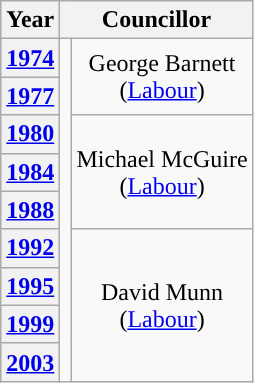<table class="wikitable" style="text-align:center">
<tr>
<th>Year</th>
<th colspan=2>Councillor</th>
</tr>
<tr>
<th><a href='#'>1974</a></th>
<td Rowspan=9; style="background-color: "></td>
<td rowspan=2>George Barnett<br>(<a href='#'>Labour</a>)</td>
</tr>
<tr>
<th><a href='#'>1977</a></th>
</tr>
<tr>
<th><a href='#'>1980</a></th>
<td rowspan=3>Michael McGuire<br>(<a href='#'>Labour</a>)</td>
</tr>
<tr>
<th><a href='#'>1984</a></th>
</tr>
<tr>
<th><a href='#'>1988</a></th>
</tr>
<tr>
<th><a href='#'>1992</a></th>
<td rowspan=4>David Munn<br>(<a href='#'>Labour</a>)</td>
</tr>
<tr>
<th><a href='#'>1995</a></th>
</tr>
<tr>
<th><a href='#'>1999</a></th>
</tr>
<tr>
<th><a href='#'>2003</a></th>
</tr>
</table>
